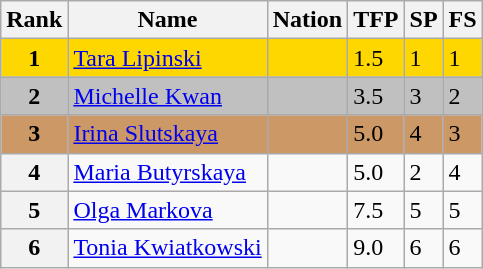<table class="wikitable">
<tr>
<th>Rank</th>
<th>Name</th>
<th>Nation</th>
<th>TFP</th>
<th>SP</th>
<th>FS</th>
</tr>
<tr bgcolor="gold">
<td align="center"><strong>1</strong></td>
<td><a href='#'>Tara Lipinski</a></td>
<td></td>
<td>1.5</td>
<td>1</td>
<td>1</td>
</tr>
<tr bgcolor="silver">
<td align="center"><strong>2</strong></td>
<td><a href='#'>Michelle Kwan</a></td>
<td></td>
<td>3.5</td>
<td>3</td>
<td>2</td>
</tr>
<tr bgcolor="cc9966">
<td align="center"><strong>3</strong></td>
<td><a href='#'>Irina Slutskaya</a></td>
<td></td>
<td>5.0</td>
<td>4</td>
<td>3</td>
</tr>
<tr>
<th>4</th>
<td><a href='#'>Maria Butyrskaya</a></td>
<td></td>
<td>5.0</td>
<td>2</td>
<td>4</td>
</tr>
<tr>
<th>5</th>
<td><a href='#'>Olga Markova</a></td>
<td></td>
<td>7.5</td>
<td>5</td>
<td>5</td>
</tr>
<tr>
<th>6</th>
<td><a href='#'>Tonia Kwiatkowski</a></td>
<td></td>
<td>9.0</td>
<td>6</td>
<td>6</td>
</tr>
</table>
